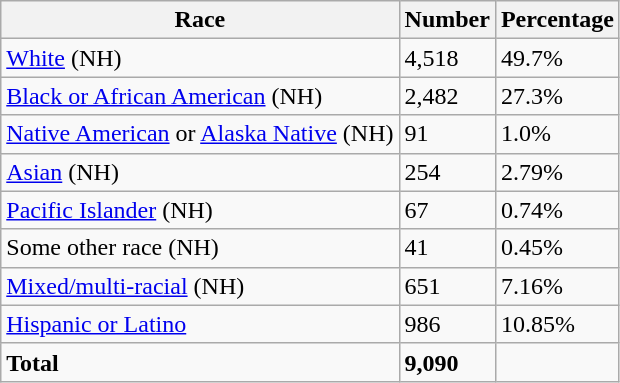<table class="wikitable">
<tr>
<th>Race</th>
<th>Number</th>
<th>Percentage</th>
</tr>
<tr>
<td><a href='#'>White</a> (NH)</td>
<td>4,518</td>
<td>49.7%</td>
</tr>
<tr>
<td><a href='#'>Black or African American</a> (NH)</td>
<td>2,482</td>
<td>27.3%</td>
</tr>
<tr>
<td><a href='#'>Native American</a> or <a href='#'>Alaska Native</a> (NH)</td>
<td>91</td>
<td>1.0%</td>
</tr>
<tr>
<td><a href='#'>Asian</a> (NH)</td>
<td>254</td>
<td>2.79%</td>
</tr>
<tr>
<td><a href='#'>Pacific Islander</a> (NH)</td>
<td>67</td>
<td>0.74%</td>
</tr>
<tr>
<td>Some other race (NH)</td>
<td>41</td>
<td>0.45%</td>
</tr>
<tr>
<td><a href='#'>Mixed/multi-racial</a> (NH)</td>
<td>651</td>
<td>7.16%</td>
</tr>
<tr>
<td><a href='#'>Hispanic or Latino</a></td>
<td>986</td>
<td>10.85%</td>
</tr>
<tr>
<td><strong>Total</strong></td>
<td><strong>9,090</strong></td>
<td></td>
</tr>
</table>
